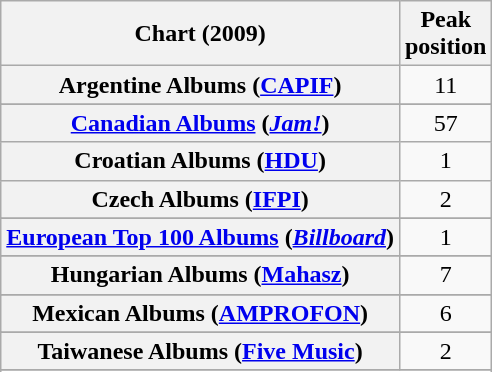<table class="wikitable sortable plainrowheaders" style="text-align:center">
<tr>
<th scope="col">Chart (2009)</th>
<th scope="col">Peak<br>position</th>
</tr>
<tr>
<th scope="row">Argentine Albums (<a href='#'>CAPIF</a>)</th>
<td style="text-align:center;">11</td>
</tr>
<tr>
</tr>
<tr>
</tr>
<tr>
</tr>
<tr>
</tr>
<tr>
<th scope="row"><a href='#'>Canadian Albums</a> (<em><a href='#'>Jam!</a></em>)</th>
<td>57</td>
</tr>
<tr>
<th scope="row">Croatian Albums (<a href='#'>HDU</a>)</th>
<td>1</td>
</tr>
<tr>
<th scope="row">Czech Albums (<a href='#'>IFPI</a>)</th>
<td>2</td>
</tr>
<tr>
</tr>
<tr>
</tr>
<tr>
<th scope="row"><a href='#'>European Top 100 Albums</a> (<em><a href='#'>Billboard</a></em>)</th>
<td>1</td>
</tr>
<tr>
</tr>
<tr>
</tr>
<tr>
</tr>
<tr>
<th scope="row">Hungarian Albums (<a href='#'>Mahasz</a>)</th>
<td>7</td>
</tr>
<tr>
</tr>
<tr>
</tr>
<tr>
<th scope="row">Mexican Albums (<a href='#'>AMPROFON</a>)</th>
<td>6</td>
</tr>
<tr>
</tr>
<tr>
</tr>
<tr>
</tr>
<tr>
</tr>
<tr>
</tr>
<tr>
</tr>
<tr>
</tr>
<tr>
<th scope="row">Taiwanese Albums (<a href='#'>Five Music</a>)</th>
<td style="text-align:center;">2</td>
</tr>
<tr>
</tr>
<tr>
</tr>
</table>
